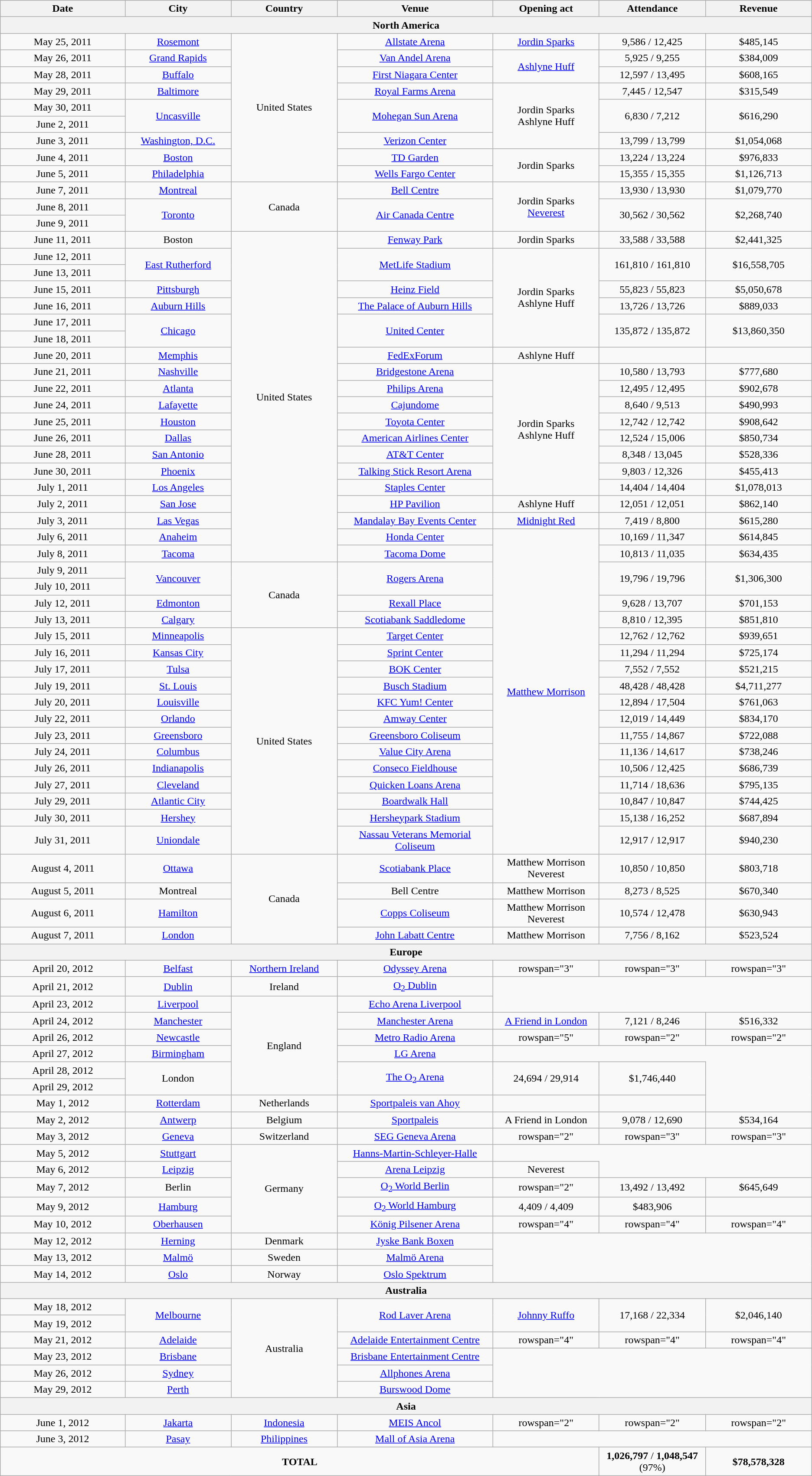<table class="wikitable" style="text-align:center;">
<tr>
<th scope="col" style="width:12em;">Date</th>
<th scope="col" style="width:10em;">City</th>
<th scope="col" style="width:10em;">Country</th>
<th scope="col" style="width:15em;">Venue</th>
<th scope="col" style="width:10em;">Opening act</th>
<th scope="col" style="width:10em;">Attendance</th>
<th scope="col" style="width:10em;">Revenue</th>
</tr>
<tr>
<th colspan="7">North America</th>
</tr>
<tr>
<td>May 25, 2011</td>
<td><a href='#'>Rosemont</a></td>
<td rowspan="9">United States</td>
<td><a href='#'>Allstate Arena</a></td>
<td><a href='#'>Jordin Sparks</a></td>
<td>9,586 / 12,425</td>
<td>$485,145</td>
</tr>
<tr>
<td>May 26, 2011</td>
<td><a href='#'>Grand Rapids</a></td>
<td><a href='#'>Van Andel Arena</a></td>
<td rowspan="2"><a href='#'>Ashlyne Huff</a></td>
<td>5,925 / 9,255</td>
<td>$384,009</td>
</tr>
<tr>
<td>May 28, 2011</td>
<td><a href='#'>Buffalo</a></td>
<td><a href='#'>First Niagara Center</a></td>
<td>12,597 / 13,495</td>
<td>$608,165</td>
</tr>
<tr>
<td>May 29, 2011</td>
<td><a href='#'>Baltimore</a></td>
<td><a href='#'>Royal Farms Arena</a></td>
<td rowspan="4">Jordin Sparks<br>Ashlyne Huff</td>
<td>7,445 / 12,547</td>
<td>$315,549</td>
</tr>
<tr>
<td>May 30, 2011</td>
<td rowspan="2"><a href='#'>Uncasville</a></td>
<td rowspan="2"><a href='#'>Mohegan Sun Arena</a></td>
<td rowspan="2">6,830 / 7,212</td>
<td rowspan="2">$616,290</td>
</tr>
<tr>
<td>June 2, 2011</td>
</tr>
<tr>
<td>June 3, 2011</td>
<td><a href='#'>Washington, D.C.</a></td>
<td><a href='#'>Verizon Center</a></td>
<td>13,799 / 13,799</td>
<td>$1,054,068</td>
</tr>
<tr>
<td>June 4, 2011</td>
<td><a href='#'>Boston</a></td>
<td><a href='#'>TD Garden</a></td>
<td rowspan="2">Jordin Sparks</td>
<td>13,224 / 13,224</td>
<td>$976,833</td>
</tr>
<tr>
<td>June 5, 2011</td>
<td><a href='#'>Philadelphia</a></td>
<td><a href='#'>Wells Fargo Center</a></td>
<td>15,355 / 15,355</td>
<td>$1,126,713</td>
</tr>
<tr>
<td>June 7, 2011</td>
<td><a href='#'>Montreal</a></td>
<td rowspan="3">Canada</td>
<td><a href='#'>Bell Centre</a></td>
<td rowspan="3">Jordin Sparks<br><a href='#'>Neverest</a></td>
<td>13,930 / 13,930</td>
<td>$1,079,770</td>
</tr>
<tr>
<td>June 8, 2011</td>
<td rowspan="2"><a href='#'>Toronto</a></td>
<td rowspan="2"><a href='#'>Air Canada Centre</a></td>
<td rowspan="2">30,562 / 30,562</td>
<td rowspan="2">$2,268,740</td>
</tr>
<tr>
<td>June 9, 2011</td>
</tr>
<tr>
<td>June 11, 2011</td>
<td>Boston</td>
<td rowspan="20">United States</td>
<td><a href='#'>Fenway Park</a></td>
<td>Jordin Sparks</td>
<td>33,588 / 33,588</td>
<td>$2,441,325</td>
</tr>
<tr>
<td>June 12, 2011</td>
<td rowspan="2"><a href='#'>East Rutherford</a></td>
<td rowspan="2"><a href='#'>MetLife Stadium</a></td>
<td rowspan="6">Jordin Sparks<br>Ashlyne Huff</td>
<td rowspan="2">161,810 / 161,810</td>
<td rowspan="2">$16,558,705</td>
</tr>
<tr>
<td>June 13, 2011</td>
</tr>
<tr>
<td>June 15, 2011</td>
<td><a href='#'>Pittsburgh</a></td>
<td><a href='#'>Heinz Field</a></td>
<td>55,823 / 55,823</td>
<td>$5,050,678</td>
</tr>
<tr>
<td>June 16, 2011</td>
<td><a href='#'>Auburn Hills</a></td>
<td><a href='#'>The Palace of Auburn Hills</a></td>
<td>13,726 / 13,726</td>
<td>$889,033</td>
</tr>
<tr>
<td>June 17, 2011</td>
<td rowspan="2"><a href='#'>Chicago</a></td>
<td rowspan="2"><a href='#'>United Center</a></td>
<td rowspan="2">135,872 / 135,872</td>
<td rowspan="2">$13,860,350</td>
</tr>
<tr>
<td>June 18, 2011</td>
</tr>
<tr>
<td>June 20, 2011</td>
<td><a href='#'>Memphis</a></td>
<td><a href='#'>FedExForum</a></td>
<td>Ashlyne Huff</td>
<td></td>
<td></td>
</tr>
<tr>
<td>June 21, 2011</td>
<td><a href='#'>Nashville</a></td>
<td><a href='#'>Bridgestone Arena</a></td>
<td rowspan="8">Jordin Sparks<br>Ashlyne Huff</td>
<td>10,580 / 13,793</td>
<td>$777,680</td>
</tr>
<tr>
<td>June 22, 2011</td>
<td><a href='#'>Atlanta</a></td>
<td><a href='#'>Philips Arena</a></td>
<td>12,495 / 12,495</td>
<td>$902,678</td>
</tr>
<tr>
<td>June 24, 2011</td>
<td><a href='#'>Lafayette</a></td>
<td><a href='#'>Cajundome</a></td>
<td>8,640 / 9,513</td>
<td>$490,993</td>
</tr>
<tr>
<td>June 25, 2011</td>
<td><a href='#'>Houston</a></td>
<td><a href='#'>Toyota Center</a></td>
<td>12,742 / 12,742</td>
<td>$908,642</td>
</tr>
<tr>
<td>June 26, 2011</td>
<td><a href='#'>Dallas</a></td>
<td><a href='#'>American Airlines Center</a></td>
<td>12,524 / 15,006</td>
<td>$850,734</td>
</tr>
<tr>
<td>June 28, 2011</td>
<td><a href='#'>San Antonio</a></td>
<td><a href='#'>AT&T Center</a></td>
<td>8,348 / 13,045</td>
<td>$528,336</td>
</tr>
<tr>
<td>June 30, 2011</td>
<td><a href='#'>Phoenix</a></td>
<td><a href='#'>Talking Stick Resort Arena</a></td>
<td>9,803 / 12,326</td>
<td>$455,413</td>
</tr>
<tr>
<td>July 1, 2011</td>
<td><a href='#'>Los Angeles</a></td>
<td><a href='#'>Staples Center</a></td>
<td>14,404 / 14,404</td>
<td>$1,078,013</td>
</tr>
<tr>
<td>July 2, 2011</td>
<td><a href='#'>San Jose</a></td>
<td><a href='#'>HP Pavilion</a></td>
<td>Ashlyne Huff</td>
<td>12,051 / 12,051</td>
<td>$862,140</td>
</tr>
<tr>
<td>July 3, 2011</td>
<td><a href='#'>Las Vegas</a></td>
<td><a href='#'>Mandalay Bay Events Center</a></td>
<td><a href='#'>Midnight Red</a></td>
<td>7,419 / 8,800</td>
<td>$615,280</td>
</tr>
<tr>
<td>July 6, 2011</td>
<td><a href='#'>Anaheim</a></td>
<td><a href='#'>Honda Center</a></td>
<td rowspan="19"><a href='#'>Matthew Morrison</a></td>
<td>10,169 / 11,347</td>
<td>$614,845</td>
</tr>
<tr>
<td>July 8, 2011</td>
<td><a href='#'>Tacoma</a></td>
<td><a href='#'>Tacoma Dome</a></td>
<td>10,813 / 11,035</td>
<td>$634,435</td>
</tr>
<tr>
<td>July 9, 2011</td>
<td rowspan="2"><a href='#'>Vancouver</a></td>
<td rowspan="4">Canada</td>
<td rowspan="2"><a href='#'>Rogers Arena</a></td>
<td rowspan="2">19,796 / 19,796</td>
<td rowspan="2">$1,306,300</td>
</tr>
<tr>
<td>July 10, 2011</td>
</tr>
<tr>
<td>July 12, 2011</td>
<td><a href='#'>Edmonton</a></td>
<td><a href='#'>Rexall Place</a></td>
<td>9,628 / 13,707</td>
<td>$701,153</td>
</tr>
<tr>
<td>July 13, 2011</td>
<td><a href='#'>Calgary</a></td>
<td><a href='#'>Scotiabank Saddledome</a></td>
<td>8,810 / 12,395</td>
<td>$851,810</td>
</tr>
<tr>
<td>July 15, 2011</td>
<td><a href='#'>Minneapolis</a></td>
<td rowspan="13">United States</td>
<td><a href='#'>Target Center</a></td>
<td>12,762 / 12,762</td>
<td>$939,651</td>
</tr>
<tr>
<td>July 16, 2011</td>
<td><a href='#'>Kansas City</a></td>
<td><a href='#'>Sprint Center</a></td>
<td>11,294 / 11,294</td>
<td>$725,174</td>
</tr>
<tr>
<td>July 17, 2011</td>
<td><a href='#'>Tulsa</a></td>
<td><a href='#'>BOK Center</a></td>
<td>7,552 / 7,552</td>
<td>$521,215</td>
</tr>
<tr>
<td>July 19, 2011</td>
<td><a href='#'>St. Louis</a></td>
<td><a href='#'>Busch Stadium</a></td>
<td>48,428 / 48,428</td>
<td>$4,711,277</td>
</tr>
<tr>
<td>July 20, 2011</td>
<td><a href='#'>Louisville</a></td>
<td><a href='#'>KFC Yum! Center</a></td>
<td>12,894 / 17,504</td>
<td>$761,063</td>
</tr>
<tr>
<td>July 22, 2011</td>
<td><a href='#'>Orlando</a></td>
<td><a href='#'>Amway Center</a></td>
<td>12,019 / 14,449</td>
<td>$834,170</td>
</tr>
<tr>
<td>July 23, 2011</td>
<td><a href='#'>Greensboro</a></td>
<td><a href='#'>Greensboro Coliseum</a></td>
<td>11,755 / 14,867</td>
<td>$722,088</td>
</tr>
<tr>
<td>July 24, 2011</td>
<td><a href='#'>Columbus</a></td>
<td><a href='#'>Value City Arena</a></td>
<td>11,136 / 14,617</td>
<td>$738,246</td>
</tr>
<tr>
<td>July 26, 2011</td>
<td><a href='#'>Indianapolis</a></td>
<td><a href='#'>Conseco Fieldhouse</a></td>
<td>10,506 / 12,425</td>
<td>$686,739</td>
</tr>
<tr>
<td>July 27, 2011</td>
<td><a href='#'>Cleveland</a></td>
<td><a href='#'>Quicken Loans Arena</a></td>
<td>11,714 / 18,636</td>
<td>$795,135</td>
</tr>
<tr>
<td>July 29, 2011</td>
<td><a href='#'>Atlantic City</a></td>
<td><a href='#'>Boardwalk Hall</a></td>
<td>10,847 / 10,847</td>
<td>$744,425</td>
</tr>
<tr>
<td>July 30, 2011</td>
<td><a href='#'>Hershey</a></td>
<td><a href='#'>Hersheypark Stadium</a></td>
<td>15,138 / 16,252</td>
<td>$687,894</td>
</tr>
<tr>
<td>July 31, 2011</td>
<td><a href='#'>Uniondale</a></td>
<td><a href='#'>Nassau Veterans Memorial Coliseum</a></td>
<td>12,917 / 12,917</td>
<td>$940,230</td>
</tr>
<tr>
<td>August 4, 2011</td>
<td><a href='#'>Ottawa</a></td>
<td rowspan="4">Canada</td>
<td><a href='#'>Scotiabank Place</a></td>
<td>Matthew Morrison<br>Neverest</td>
<td>10,850 / 10,850</td>
<td>$803,718</td>
</tr>
<tr>
<td>August 5, 2011</td>
<td>Montreal</td>
<td>Bell Centre</td>
<td>Matthew Morrison</td>
<td>8,273 / 8,525</td>
<td>$670,340</td>
</tr>
<tr>
<td>August 6, 2011</td>
<td><a href='#'>Hamilton</a></td>
<td><a href='#'>Copps Coliseum</a></td>
<td>Matthew Morrison<br>Neverest</td>
<td>10,574 / 12,478</td>
<td>$630,943</td>
</tr>
<tr>
<td>August 7, 2011</td>
<td><a href='#'>London</a></td>
<td><a href='#'>John Labatt Centre</a></td>
<td>Matthew Morrison</td>
<td>7,756 / 8,162</td>
<td>$523,524</td>
</tr>
<tr>
<th colspan="7">Europe</th>
</tr>
<tr>
<td>April 20, 2012</td>
<td><a href='#'>Belfast</a></td>
<td><a href='#'>Northern Ireland</a></td>
<td><a href='#'>Odyssey Arena</a></td>
<td>rowspan="3" </td>
<td>rowspan="3" </td>
<td>rowspan="3" </td>
</tr>
<tr>
<td>April 21, 2012</td>
<td><a href='#'>Dublin</a></td>
<td>Ireland</td>
<td><a href='#'>O<sub>2</sub> Dublin</a></td>
</tr>
<tr>
<td>April 23, 2012</td>
<td><a href='#'>Liverpool</a></td>
<td rowspan="6">England</td>
<td><a href='#'>Echo Arena Liverpool</a></td>
</tr>
<tr>
<td>April 24, 2012</td>
<td><a href='#'>Manchester</a></td>
<td><a href='#'>Manchester Arena</a></td>
<td><a href='#'>A Friend in London</a></td>
<td>7,121 / 8,246</td>
<td>$516,332</td>
</tr>
<tr>
<td>April 26, 2012</td>
<td><a href='#'>Newcastle</a></td>
<td><a href='#'>Metro Radio Arena</a></td>
<td>rowspan="5" </td>
<td>rowspan="2" </td>
<td>rowspan="2" </td>
</tr>
<tr>
<td>April 27, 2012</td>
<td><a href='#'>Birmingham</a></td>
<td><a href='#'>LG Arena</a></td>
</tr>
<tr>
<td>April 28, 2012</td>
<td rowspan="2">London</td>
<td rowspan="2"><a href='#'>The O<sub>2</sub> Arena</a></td>
<td rowspan="2">24,694 / 29,914</td>
<td rowspan="2">$1,746,440</td>
</tr>
<tr>
<td>April 29, 2012</td>
</tr>
<tr>
<td>May 1, 2012</td>
<td><a href='#'>Rotterdam</a></td>
<td>Netherlands</td>
<td><a href='#'>Sportpaleis van Ahoy</a></td>
<td></td>
<td></td>
</tr>
<tr>
<td>May 2, 2012</td>
<td><a href='#'>Antwerp</a></td>
<td>Belgium</td>
<td><a href='#'>Sportpaleis</a></td>
<td>A Friend in London</td>
<td>9,078 / 12,690</td>
<td>$534,164</td>
</tr>
<tr>
<td>May 3, 2012</td>
<td><a href='#'>Geneva</a></td>
<td>Switzerland</td>
<td><a href='#'>SEG Geneva Arena</a></td>
<td>rowspan="2" </td>
<td>rowspan="3" </td>
<td>rowspan="3" </td>
</tr>
<tr>
<td>May 5, 2012</td>
<td><a href='#'>Stuttgart</a></td>
<td rowspan="5">Germany</td>
<td><a href='#'>Hanns-Martin-Schleyer-Halle</a></td>
</tr>
<tr>
<td>May 6, 2012</td>
<td><a href='#'>Leipzig</a></td>
<td><a href='#'>Arena Leipzig</a></td>
<td>Neverest</td>
</tr>
<tr>
<td>May 7, 2012</td>
<td>Berlin</td>
<td><a href='#'>O<sub>2</sub> World Berlin</a></td>
<td>rowspan="2" </td>
<td>13,492 / 13,492</td>
<td>$645,649</td>
</tr>
<tr>
<td>May 9, 2012</td>
<td><a href='#'>Hamburg</a></td>
<td><a href='#'>O<sub>2</sub> World Hamburg</a></td>
<td>4,409 / 4,409</td>
<td>$483,906</td>
</tr>
<tr>
<td>May 10, 2012</td>
<td><a href='#'>Oberhausen</a></td>
<td><a href='#'>König Pilsener Arena</a></td>
<td>rowspan="4" </td>
<td>rowspan="4" </td>
<td>rowspan="4" </td>
</tr>
<tr>
<td>May 12, 2012</td>
<td><a href='#'>Herning</a></td>
<td>Denmark</td>
<td><a href='#'>Jyske Bank Boxen</a></td>
</tr>
<tr>
<td>May 13, 2012</td>
<td><a href='#'>Malmö</a></td>
<td>Sweden</td>
<td><a href='#'>Malmö Arena</a></td>
</tr>
<tr>
<td>May 14, 2012</td>
<td><a href='#'>Oslo</a></td>
<td>Norway</td>
<td><a href='#'>Oslo Spektrum</a></td>
</tr>
<tr>
<th colspan="7">Australia</th>
</tr>
<tr>
<td>May 18, 2012</td>
<td rowspan="2"><a href='#'>Melbourne</a></td>
<td rowspan="6">Australia</td>
<td rowspan="2"><a href='#'>Rod Laver Arena</a></td>
<td rowspan="2"><a href='#'>Johnny Ruffo</a></td>
<td rowspan="2">17,168 / 22,334</td>
<td rowspan="2">$2,046,140</td>
</tr>
<tr>
<td>May 19, 2012</td>
</tr>
<tr>
<td>May 21, 2012</td>
<td><a href='#'>Adelaide</a></td>
<td><a href='#'>Adelaide Entertainment Centre</a></td>
<td>rowspan="4" </td>
<td>rowspan="4" </td>
<td>rowspan="4" </td>
</tr>
<tr>
<td>May 23, 2012</td>
<td><a href='#'>Brisbane</a></td>
<td><a href='#'>Brisbane Entertainment Centre</a></td>
</tr>
<tr>
<td>May 26, 2012</td>
<td><a href='#'>Sydney</a></td>
<td><a href='#'>Allphones Arena</a></td>
</tr>
<tr>
<td>May 29, 2012</td>
<td><a href='#'>Perth</a></td>
<td><a href='#'>Burswood Dome</a></td>
</tr>
<tr>
<th colspan="7">Asia</th>
</tr>
<tr>
<td>June 1, 2012</td>
<td><a href='#'>Jakarta</a></td>
<td><a href='#'>Indonesia</a></td>
<td><a href='#'>MEIS Ancol</a></td>
<td>rowspan="2" </td>
<td>rowspan="2" </td>
<td>rowspan="2" </td>
</tr>
<tr>
<td>June 3, 2012</td>
<td><a href='#'>Pasay</a></td>
<td><a href='#'>Philippines</a></td>
<td><a href='#'>Mall of Asia Arena</a></td>
</tr>
<tr>
<td colspan="5"><strong>TOTAL</strong></td>
<td><strong>1,026,797</strong> / <strong>1,048,547</strong> (97%)</td>
<td><strong>$78,578,328</strong></td>
</tr>
</table>
